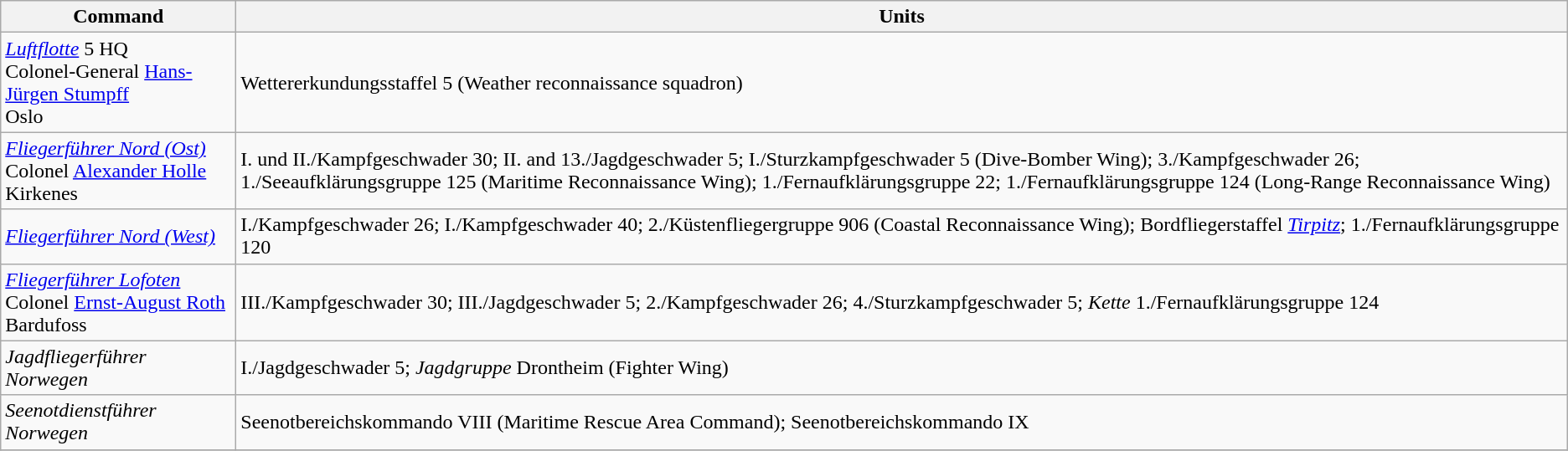<table class="wikitable" style="text-align:left">
<tr>
<th scope="col" width="180px">Command</th>
<th>Units</th>
</tr>
<tr>
<td><em><a href='#'>Luftflotte</a></em> 5 HQ<br>Colonel-General <a href='#'>Hans-Jürgen Stumpff</a><br>Oslo</td>
<td>Wettererkundungsstaffel 5 (Weather reconnaissance squadron)</td>
</tr>
<tr>
<td><em><a href='#'>Fliegerführer Nord (Ost)</a></em><br>Colonel <a href='#'>Alexander Holle</a><br>Kirkenes</td>
<td>I. und II./Kampfgeschwader 30; II. and 13./Jagdgeschwader 5; I./Sturzkampfgeschwader 5 (Dive-Bomber Wing); 3./Kampfgeschwader 26; 1./Seeaufklärungsgruppe 125 (Maritime Reconnaissance Wing); 1./Fernaufklärungsgruppe 22; 1./Fernaufklärungsgruppe 124 (Long-Range Reconnaissance Wing)</td>
</tr>
<tr>
<td><em><a href='#'>Fliegerführer Nord (West)</a></em></td>
<td>I./Kampfgeschwader 26; I./Kampfgeschwader 40; 2./Küstenfliegergruppe 906 (Coastal Reconnaissance Wing); Bordfliegerstaffel <em><a href='#'>Tirpitz</a></em>; 1./Fernaufklärungsgruppe 120</td>
</tr>
<tr>
<td><em><a href='#'>Fliegerführer Lofoten</a></em><br>Colonel <a href='#'>Ernst-August Roth</a><br>Bardufoss</td>
<td>III./Kampfgeschwader 30; III./Jagdgeschwader 5; 2./Kampfgeschwader 26; 4./Sturzkampfgeschwader 5; <em>Kette</em> 1./Fernaufklärungsgruppe 124</td>
</tr>
<tr>
<td><em>Jagdfliegerführer Norwegen</em></td>
<td>I./Jagdgeschwader 5; <em>Jagdgruppe</em> Drontheim (Fighter Wing)</td>
</tr>
<tr>
<td><em>Seenotdienstführer Norwegen</em></td>
<td>Seenotbereichskommando VIII (Maritime Rescue Area Command); Seenotbereichskommando IX</td>
</tr>
<tr>
</tr>
</table>
